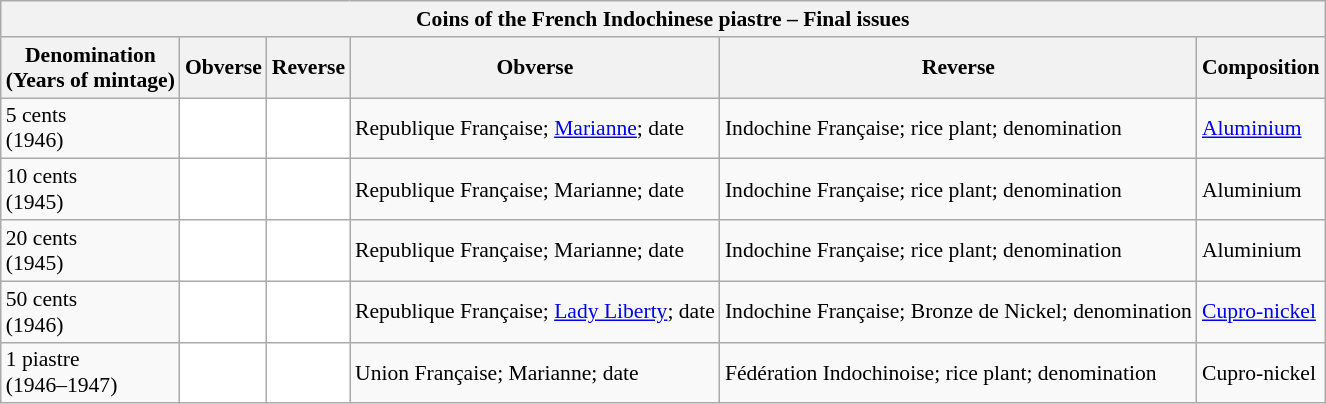<table class="wikitable" style="font-size: 90%">
<tr>
<th colspan="14">Coins of the French Indochinese piastre – Final issues</th>
</tr>
<tr>
<th>Denomination<br>(Years of mintage)</th>
<th>Obverse</th>
<th>Reverse</th>
<th>Obverse</th>
<th>Reverse</th>
<th>Composition</th>
</tr>
<tr>
<td>5 cents<br>(1946)</td>
<td style="text-align:center; background:#fff;"></td>
<td style="text-align:center; background:#fff;"></td>
<td>Republique Française; <a href='#'>Marianne</a>; date</td>
<td>Indochine Française; rice plant; denomination</td>
<td><a href='#'>Aluminium</a></td>
</tr>
<tr>
<td>10 cents<br>(1945)</td>
<td style="text-align:center; background:#fff;"></td>
<td style="text-align:center; background:#fff;"></td>
<td>Republique Française; Marianne; date</td>
<td>Indochine Française; rice plant; denomination</td>
<td>Aluminium</td>
</tr>
<tr>
<td>20 cents<br>(1945)</td>
<td style="text-align:center; background:#fff;"></td>
<td style="text-align:center; background:#fff;"></td>
<td>Republique Française; Marianne; date</td>
<td>Indochine Française; rice plant; denomination</td>
<td>Aluminium</td>
</tr>
<tr>
<td>50 cents<br>(1946)</td>
<td style="text-align:center; background:#fff;"></td>
<td style="text-align:center; background:#fff;"></td>
<td>Republique Française; <a href='#'>Lady Liberty</a>; date</td>
<td>Indochine Française; Bronze de Nickel; denomination</td>
<td><a href='#'>Cupro-nickel</a></td>
</tr>
<tr>
<td>1 piastre<br>(1946–1947)</td>
<td style="text-align:center; background:#fff;"></td>
<td style="text-align:center; background:#fff;"></td>
<td>Union Française; Marianne; date</td>
<td>Fédération Indochinoise; rice plant; denomination</td>
<td>Cupro-nickel</td>
</tr>
</table>
